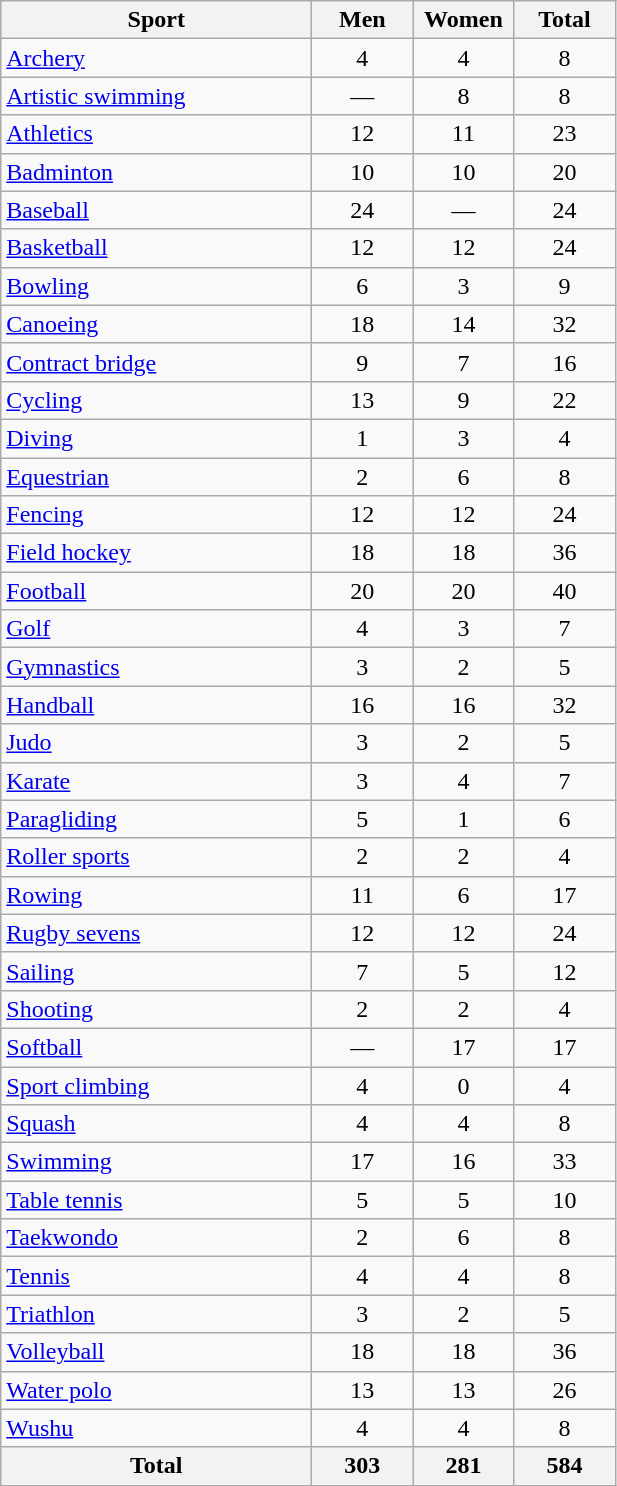<table class="wikitable" style="text-align:center;">
<tr>
<th width=200>Sport</th>
<th width=60>Men</th>
<th width=60>Women</th>
<th width=60>Total</th>
</tr>
<tr>
<td align=left><a href='#'>Archery</a></td>
<td>4</td>
<td>4</td>
<td>8</td>
</tr>
<tr>
<td align=left><a href='#'>Artistic swimming</a></td>
<td>—</td>
<td>8</td>
<td>8</td>
</tr>
<tr>
<td align=left><a href='#'>Athletics</a></td>
<td>12</td>
<td>11</td>
<td>23</td>
</tr>
<tr>
<td align=left><a href='#'>Badminton</a></td>
<td>10</td>
<td>10</td>
<td>20</td>
</tr>
<tr>
<td align=left><a href='#'>Baseball</a></td>
<td>24</td>
<td>—</td>
<td>24</td>
</tr>
<tr>
<td align=left><a href='#'>Basketball</a></td>
<td>12</td>
<td>12</td>
<td>24</td>
</tr>
<tr>
<td align=left><a href='#'>Bowling</a></td>
<td>6</td>
<td>3</td>
<td>9</td>
</tr>
<tr>
<td align=left><a href='#'>Canoeing</a></td>
<td>18</td>
<td>14</td>
<td>32</td>
</tr>
<tr>
<td align=left><a href='#'>Contract bridge</a></td>
<td>9</td>
<td>7</td>
<td>16</td>
</tr>
<tr>
<td align=left><a href='#'>Cycling</a></td>
<td>13</td>
<td>9</td>
<td>22</td>
</tr>
<tr>
<td align=left><a href='#'>Diving</a></td>
<td>1</td>
<td>3</td>
<td>4</td>
</tr>
<tr>
<td align=left><a href='#'>Equestrian</a></td>
<td>2</td>
<td>6</td>
<td>8</td>
</tr>
<tr>
<td align=left><a href='#'>Fencing</a></td>
<td>12</td>
<td>12</td>
<td>24</td>
</tr>
<tr>
<td align=left><a href='#'>Field hockey</a></td>
<td>18</td>
<td>18</td>
<td>36</td>
</tr>
<tr>
<td align=left><a href='#'>Football</a></td>
<td>20</td>
<td>20</td>
<td>40</td>
</tr>
<tr>
<td align=left><a href='#'>Golf</a></td>
<td>4</td>
<td>3</td>
<td>7</td>
</tr>
<tr>
<td align=left><a href='#'>Gymnastics</a></td>
<td>3</td>
<td>2</td>
<td>5</td>
</tr>
<tr>
<td align=left><a href='#'>Handball</a></td>
<td>16</td>
<td>16</td>
<td>32</td>
</tr>
<tr>
<td align=left><a href='#'>Judo</a></td>
<td>3</td>
<td>2</td>
<td>5</td>
</tr>
<tr>
<td align=left><a href='#'>Karate</a></td>
<td>3</td>
<td>4</td>
<td>7</td>
</tr>
<tr>
<td align=left><a href='#'>Paragliding</a></td>
<td>5</td>
<td>1</td>
<td>6</td>
</tr>
<tr>
<td align=left><a href='#'>Roller sports</a></td>
<td>2</td>
<td>2</td>
<td>4</td>
</tr>
<tr>
<td align=left><a href='#'>Rowing</a></td>
<td>11</td>
<td>6</td>
<td>17</td>
</tr>
<tr>
<td align=left><a href='#'>Rugby sevens</a></td>
<td>12</td>
<td>12</td>
<td>24</td>
</tr>
<tr>
<td align=left><a href='#'>Sailing</a></td>
<td>7</td>
<td>5</td>
<td>12</td>
</tr>
<tr>
<td align=left><a href='#'>Shooting</a></td>
<td>2</td>
<td>2</td>
<td>4</td>
</tr>
<tr>
<td align=left><a href='#'>Softball</a></td>
<td>—</td>
<td>17</td>
<td>17</td>
</tr>
<tr>
<td align=left><a href='#'>Sport climbing</a></td>
<td>4</td>
<td>0</td>
<td>4</td>
</tr>
<tr>
<td align=left><a href='#'>Squash</a></td>
<td>4</td>
<td>4</td>
<td>8</td>
</tr>
<tr>
<td align=left><a href='#'>Swimming</a></td>
<td>17</td>
<td>16</td>
<td>33</td>
</tr>
<tr>
<td align=left><a href='#'>Table tennis</a></td>
<td>5</td>
<td>5</td>
<td>10</td>
</tr>
<tr>
<td align=left><a href='#'>Taekwondo</a></td>
<td>2</td>
<td>6</td>
<td>8</td>
</tr>
<tr>
<td align=left><a href='#'>Tennis</a></td>
<td>4</td>
<td>4</td>
<td>8</td>
</tr>
<tr>
<td align=left><a href='#'>Triathlon</a></td>
<td>3</td>
<td>2</td>
<td>5</td>
</tr>
<tr>
<td align=left><a href='#'>Volleyball</a></td>
<td>18</td>
<td>18</td>
<td>36</td>
</tr>
<tr>
<td align=left><a href='#'>Water polo</a></td>
<td>13</td>
<td>13</td>
<td>26</td>
</tr>
<tr>
<td align=left><a href='#'>Wushu</a></td>
<td>4</td>
<td>4</td>
<td>8</td>
</tr>
<tr>
<th>Total</th>
<th>303</th>
<th>281</th>
<th>584</th>
</tr>
</table>
